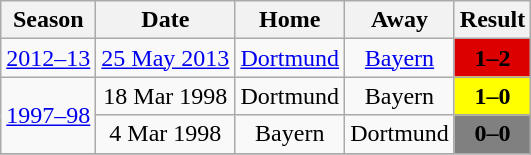<table class="wikitable" style="text-align:center;">
<tr>
<th>Season</th>
<th>Date</th>
<th>Home</th>
<th>Away</th>
<th>Result</th>
</tr>
<tr>
<td><a href='#'>2012–13</a></td>
<td><a href='#'>25 May 2013</a></td>
<td><a href='#'>Dortmund</a></td>
<td><a href='#'>Bayern</a></td>
<td bgcolor=DD0000><span><strong>1–2</strong></span></td>
</tr>
<tr>
<td rowspan=2><a href='#'>1997–98</a></td>
<td>18 Mar 1998</td>
<td>Dortmund</td>
<td>Bayern</td>
<td bgcolor=FFFF00><span><strong>1–0</strong></span></td>
</tr>
<tr>
<td>4 Mar 1998</td>
<td>Bayern</td>
<td>Dortmund</td>
<td bgcolor=808080><span><strong>0–0</strong></span></td>
</tr>
<tr>
</tr>
</table>
